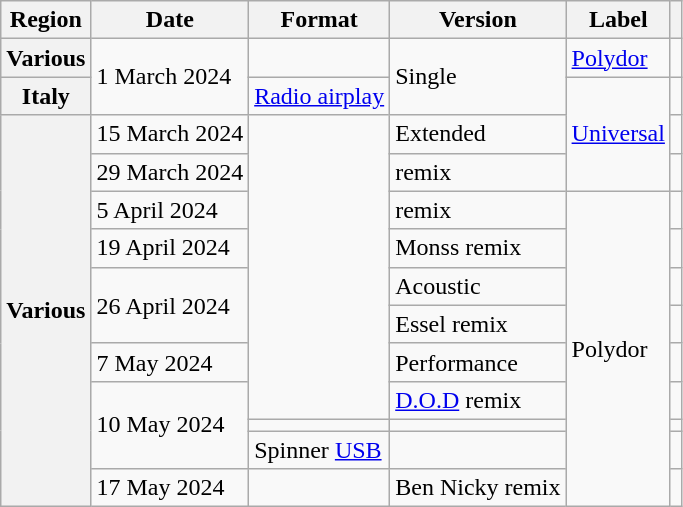<table class="wikitable plainrowheaders">
<tr>
<th scope="col">Region</th>
<th scope="col">Date</th>
<th scope="col">Format</th>
<th scope="col">Version</th>
<th scope="col">Label</th>
<th scope="col"></th>
</tr>
<tr>
<th scope="row">Various</th>
<td rowspan="2">1 March 2024</td>
<td></td>
<td rowspan="2">Single</td>
<td><a href='#'>Polydor</a></td>
<td style="text-align:center"></td>
</tr>
<tr>
<th scope="row">Italy</th>
<td><a href='#'>Radio airplay</a></td>
<td rowspan="3"><a href='#'>Universal</a></td>
<td style="text-align:center"></td>
</tr>
<tr>
<th scope="row" rowspan="11">Various</th>
<td>15 March 2024</td>
<td rowspan="8"></td>
<td>Extended</td>
<td align="center"></td>
</tr>
<tr>
<td>29 March 2024</td>
<td> remix</td>
<td align="center"></td>
</tr>
<tr>
<td>5 April 2024</td>
<td> remix</td>
<td rowspan="9">Polydor</td>
<td align="center"></td>
</tr>
<tr>
<td>19 April 2024</td>
<td>Monss remix</td>
<td align="center"></td>
</tr>
<tr>
<td rowspan="2">26 April 2024</td>
<td>Acoustic</td>
<td align="center"></td>
</tr>
<tr>
<td>Essel remix</td>
<td align="center"></td>
</tr>
<tr>
<td>7 May 2024</td>
<td>Performance</td>
<td align="center"></td>
</tr>
<tr>
<td rowspan="3">10 May 2024</td>
<td><a href='#'>D.O.D</a> remix</td>
<td align="center"></td>
</tr>
<tr>
<td></td>
<td></td>
<td style="text-align:center"></td>
</tr>
<tr>
<td>Spinner <a href='#'>USB</a></td>
<td></td>
<td style="text-align:center"></td>
</tr>
<tr>
<td>17 May 2024</td>
<td></td>
<td>Ben Nicky remix</td>
<td align="center"></td>
</tr>
</table>
